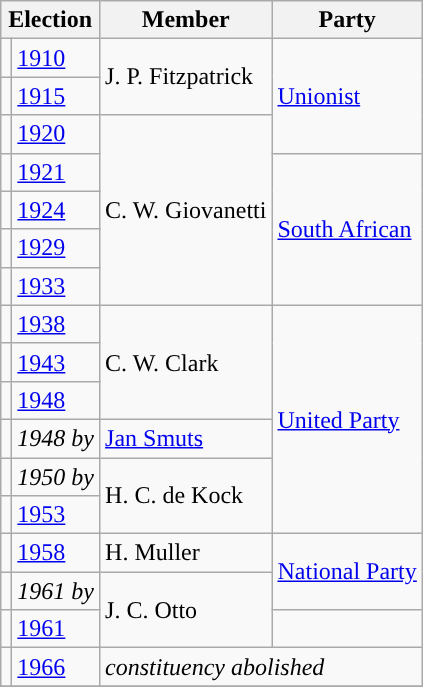<table class="wikitable">
<tr>
<th colspan="2">Election</th>
<th>Member</th>
<th>Party</th>
</tr>
<tr>
<td style="background-color: "></td>
<td><a href='#'>1910</a></td>
<td rowspan="2">J. P. Fitzpatrick</td>
<td rowspan="3"><a href='#'>Unionist</a></td>
</tr>
<tr>
<td style="background-color: "></td>
<td><a href='#'>1915</a></td>
</tr>
<tr>
<td style="background-color: "></td>
<td><a href='#'>1920</a></td>
<td rowspan="5">C. W. Giovanetti</td>
</tr>
<tr>
<td style="background-color: "></td>
<td><a href='#'>1921</a></td>
<td rowspan="4"><a href='#'>South African</a></td>
</tr>
<tr>
<td style="background-color: "></td>
<td><a href='#'>1924</a></td>
</tr>
<tr>
<td style="background-color: "></td>
<td><a href='#'>1929</a></td>
</tr>
<tr>
<td style="background-color: "></td>
<td><a href='#'>1933</a></td>
</tr>
<tr>
<td style="background-color: "></td>
<td><a href='#'>1938</a></td>
<td rowspan="3">C. W. Clark</td>
<td rowspan="6"><a href='#'>United Party</a></td>
</tr>
<tr>
<td style="background-color: "></td>
<td><a href='#'>1943</a></td>
</tr>
<tr>
<td style="background-color: "></td>
<td><a href='#'>1948</a></td>
</tr>
<tr>
<td style="background-color: "></td>
<td><em>1948 by</em></td>
<td><a href='#'>Jan Smuts</a></td>
</tr>
<tr>
<td style="background-color: "></td>
<td><em>1950 by</em></td>
<td rowspan="2">H. C. de Kock</td>
</tr>
<tr>
<td style="background-color: "></td>
<td><a href='#'>1953</a></td>
</tr>
<tr>
<td style="background-color: "></td>
<td><a href='#'>1958</a></td>
<td>H. Muller</td>
<td rowspan="2"><a href='#'>National Party</a></td>
</tr>
<tr>
<td style="background-color: "></td>
<td><em>1961 by</em></td>
<td rowspan="2">J. C. Otto</td>
</tr>
<tr>
<td style="background-color: "></td>
<td><a href='#'>1961</a></td>
</tr>
<tr>
<td style="background-color: "></td>
<td><a href='#'>1966</a></td>
<td colspan="2"><em>constituency abolished</em></td>
</tr>
<tr>
</tr>
</table>
